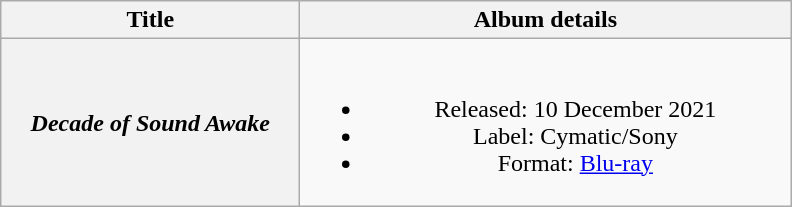<table class="wikitable plainrowheaders" style="text-align:center;">
<tr>
<th scope="col" style="width:12em;">Title</th>
<th scope="col" style="width:20em;">Album details</th>
</tr>
<tr>
<th scope="row"><em>Decade of Sound Awake</em></th>
<td><br><ul><li>Released: 10 December 2021</li><li>Label: Cymatic/Sony</li><li>Format: <a href='#'>Blu-ray</a></li></ul></td>
</tr>
</table>
